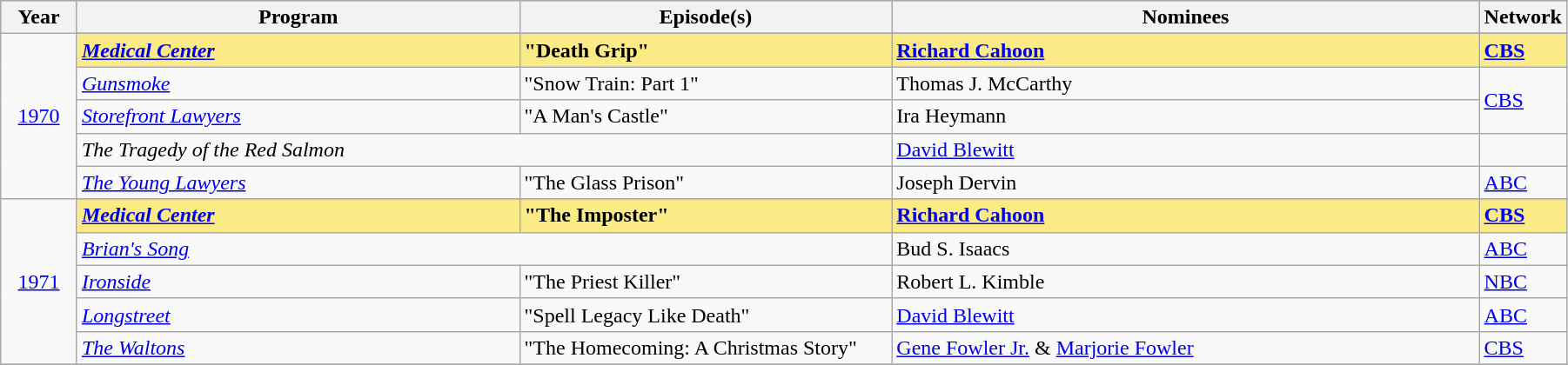<table class="wikitable" style="width:95%">
<tr bgcolor="#bebebe">
<th width="5%">Year</th>
<th width="30%">Program</th>
<th width="25%">Episode(s)</th>
<th width="40%">Nominees</th>
<th width="10%">Network</th>
</tr>
<tr>
<td rowspan=6 style="text-align:center"><a href='#'>1970</a><br></td>
</tr>
<tr style="background:#FAEB86">
<td><strong><em><a href='#'>Medical Center</a></em></strong></td>
<td><strong>"Death Grip"</strong></td>
<td><strong><a href='#'>Richard Cahoon</a></strong></td>
<td><strong><a href='#'>CBS</a></strong></td>
</tr>
<tr>
<td><em><a href='#'>Gunsmoke</a></em></td>
<td>"Snow Train: Part 1"</td>
<td>Thomas J. McCarthy</td>
<td rowspan="2"><a href='#'>CBS</a></td>
</tr>
<tr>
<td><em><a href='#'>Storefront Lawyers</a></em></td>
<td>"A Man's Castle"</td>
<td>Ira Heymann</td>
</tr>
<tr>
<td colspan="2"><em>The Tragedy of the Red Salmon</em></td>
<td><a href='#'>David Blewitt</a></td>
<td></td>
</tr>
<tr>
<td><em><a href='#'>The Young Lawyers</a></em></td>
<td>"The Glass Prison"</td>
<td>Joseph Dervin</td>
<td><a href='#'>ABC</a></td>
</tr>
<tr>
<td rowspan=6 style="text-align:center"><a href='#'>1971</a><br></td>
</tr>
<tr style="background:#FAEB86">
<td><strong><em><a href='#'>Medical Center</a></em></strong></td>
<td><strong>"The Imposter"</strong></td>
<td><strong><a href='#'>Richard Cahoon</a></strong></td>
<td><strong><a href='#'>CBS</a></strong></td>
</tr>
<tr>
<td colspan="2"><em><a href='#'>Brian's Song</a></em></td>
<td>Bud S. Isaacs</td>
<td><a href='#'>ABC</a></td>
</tr>
<tr>
<td><em><a href='#'>Ironside</a></em></td>
<td>"The Priest Killer"</td>
<td>Robert L. Kimble</td>
<td><a href='#'>NBC</a></td>
</tr>
<tr>
<td><em><a href='#'>Longstreet</a></em></td>
<td>"Spell Legacy Like Death"</td>
<td><a href='#'>David Blewitt</a></td>
<td><a href='#'>ABC</a></td>
</tr>
<tr>
<td><em><a href='#'>The Waltons</a></em></td>
<td>"The Homecoming: A Christmas Story"</td>
<td><a href='#'>Gene Fowler Jr.</a> & <a href='#'>Marjorie Fowler</a></td>
<td><a href='#'>CBS</a></td>
</tr>
<tr>
</tr>
</table>
